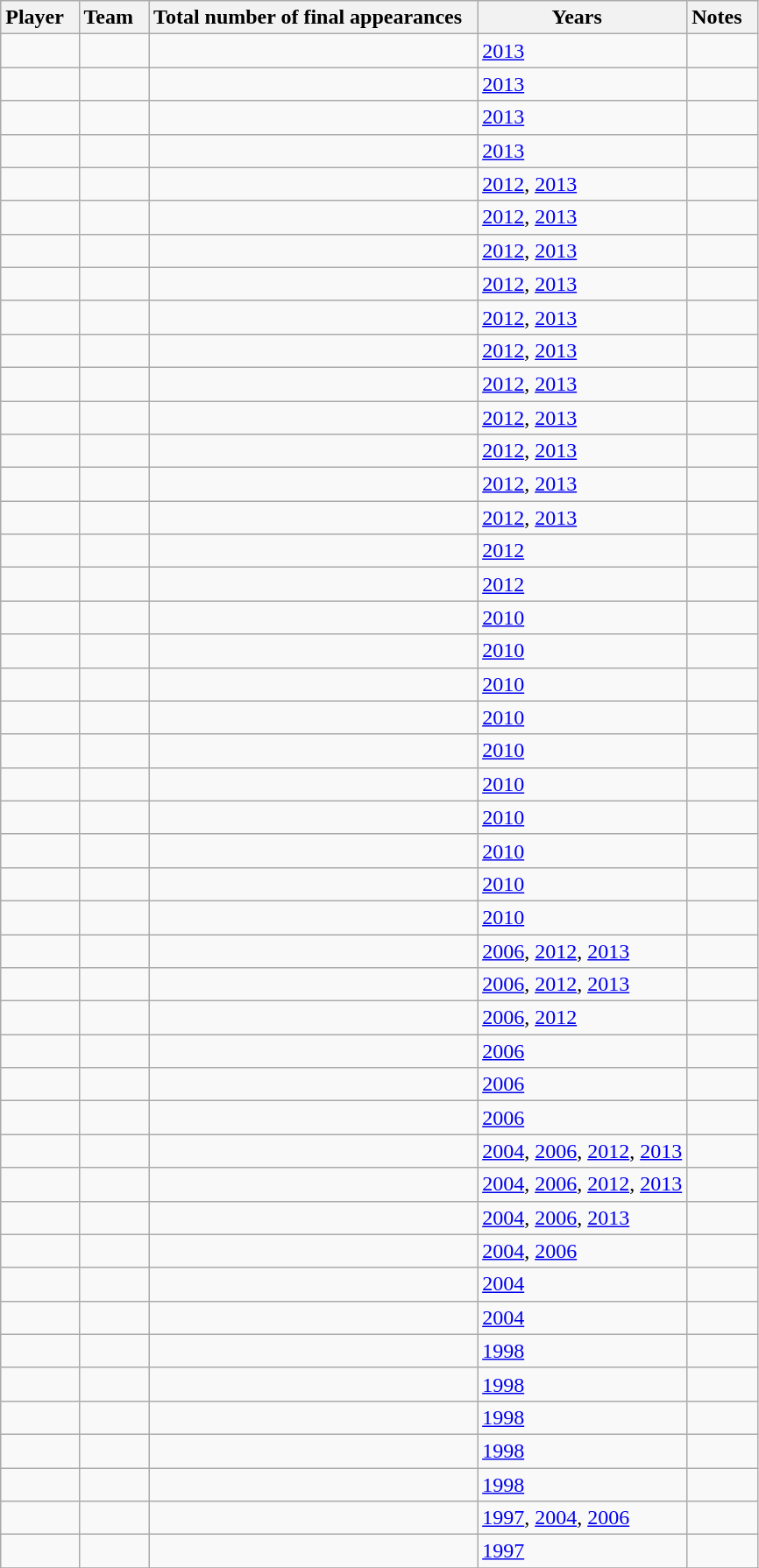<table class="wikitable sortable" style="width:auto;">
<tr>
<th width="*"><strong>Player</strong>  </th>
<th width="*"><strong>Team</strong>  </th>
<th width="*"><strong>Total number of final appearances</strong>  </th>
<th width="*"><strong>Years</strong>  </th>
<th width="*"><strong>Notes</strong>  </th>
</tr>
<tr>
<td></td>
<td></td>
<td></td>
<td><a href='#'>2013</a></td>
<td></td>
</tr>
<tr>
<td></td>
<td></td>
<td></td>
<td><a href='#'>2013</a></td>
<td></td>
</tr>
<tr>
<td></td>
<td></td>
<td></td>
<td><a href='#'>2013</a></td>
<td></td>
</tr>
<tr>
<td></td>
<td></td>
<td></td>
<td><a href='#'>2013</a></td>
<td></td>
</tr>
<tr>
<td></td>
<td></td>
<td></td>
<td><a href='#'>2012</a>, <a href='#'>2013</a></td>
<td></td>
</tr>
<tr>
<td></td>
<td></td>
<td></td>
<td><a href='#'>2012</a>, <a href='#'>2013</a></td>
<td></td>
</tr>
<tr>
<td></td>
<td></td>
<td></td>
<td><a href='#'>2012</a>, <a href='#'>2013</a></td>
<td></td>
</tr>
<tr>
<td></td>
<td></td>
<td></td>
<td><a href='#'>2012</a>, <a href='#'>2013</a></td>
<td></td>
</tr>
<tr>
<td></td>
<td></td>
<td></td>
<td><a href='#'>2012</a>, <a href='#'>2013</a></td>
<td></td>
</tr>
<tr>
<td></td>
<td></td>
<td></td>
<td><a href='#'>2012</a>, <a href='#'>2013</a></td>
<td></td>
</tr>
<tr>
<td></td>
<td></td>
<td></td>
<td><a href='#'>2012</a>, <a href='#'>2013</a></td>
<td></td>
</tr>
<tr>
<td></td>
<td></td>
<td></td>
<td><a href='#'>2012</a>, <a href='#'>2013</a></td>
<td></td>
</tr>
<tr>
<td></td>
<td></td>
<td></td>
<td><a href='#'>2012</a>, <a href='#'>2013</a></td>
<td></td>
</tr>
<tr>
<td></td>
<td></td>
<td></td>
<td><a href='#'>2012</a>, <a href='#'>2013</a></td>
<td></td>
</tr>
<tr>
<td></td>
<td></td>
<td></td>
<td><a href='#'>2012</a>, <a href='#'>2013</a></td>
<td></td>
</tr>
<tr>
<td></td>
<td></td>
<td></td>
<td><a href='#'>2012</a></td>
<td></td>
</tr>
<tr>
<td></td>
<td></td>
<td></td>
<td><a href='#'>2012</a></td>
<td></td>
</tr>
<tr>
<td></td>
<td></td>
<td></td>
<td><a href='#'>2010</a></td>
<td></td>
</tr>
<tr>
<td></td>
<td></td>
<td></td>
<td><a href='#'>2010</a></td>
<td></td>
</tr>
<tr>
<td></td>
<td></td>
<td></td>
<td><a href='#'>2010</a></td>
<td></td>
</tr>
<tr>
<td></td>
<td></td>
<td></td>
<td><a href='#'>2010</a></td>
<td></td>
</tr>
<tr>
<td></td>
<td></td>
<td></td>
<td><a href='#'>2010</a></td>
<td></td>
</tr>
<tr>
<td></td>
<td></td>
<td></td>
<td><a href='#'>2010</a></td>
<td></td>
</tr>
<tr>
<td></td>
<td></td>
<td></td>
<td><a href='#'>2010</a></td>
<td></td>
</tr>
<tr>
<td></td>
<td></td>
<td></td>
<td><a href='#'>2010</a></td>
<td></td>
</tr>
<tr>
<td></td>
<td></td>
<td></td>
<td><a href='#'>2010</a></td>
<td></td>
</tr>
<tr>
<td></td>
<td></td>
<td></td>
<td><a href='#'>2010</a></td>
<td></td>
</tr>
<tr>
<td></td>
<td></td>
<td></td>
<td><a href='#'>2006</a>, <a href='#'>2012</a>, <a href='#'>2013</a></td>
<td></td>
</tr>
<tr>
<td></td>
<td></td>
<td></td>
<td><a href='#'>2006</a>, <a href='#'>2012</a>, <a href='#'>2013</a></td>
<td></td>
</tr>
<tr>
<td></td>
<td></td>
<td></td>
<td><a href='#'>2006</a>, <a href='#'>2012</a></td>
<td></td>
</tr>
<tr>
<td></td>
<td></td>
<td></td>
<td><a href='#'>2006</a></td>
<td></td>
</tr>
<tr>
<td></td>
<td></td>
<td></td>
<td><a href='#'>2006</a></td>
<td></td>
</tr>
<tr>
<td></td>
<td></td>
<td></td>
<td><a href='#'>2006</a></td>
<td></td>
</tr>
<tr>
<td></td>
<td></td>
<td></td>
<td><a href='#'>2004</a>, <a href='#'>2006</a>, <a href='#'>2012</a>, <a href='#'>2013</a></td>
<td></td>
</tr>
<tr>
<td></td>
<td></td>
<td></td>
<td><a href='#'>2004</a>, <a href='#'>2006</a>, <a href='#'>2012</a>, <a href='#'>2013</a></td>
<td></td>
</tr>
<tr>
<td></td>
<td></td>
<td></td>
<td><a href='#'>2004</a>, <a href='#'>2006</a>, <a href='#'>2013</a></td>
<td></td>
</tr>
<tr>
<td></td>
<td></td>
<td></td>
<td><a href='#'>2004</a>, <a href='#'>2006</a></td>
<td></td>
</tr>
<tr>
<td></td>
<td></td>
<td></td>
<td><a href='#'>2004</a></td>
<td></td>
</tr>
<tr>
<td></td>
<td></td>
<td></td>
<td><a href='#'>2004</a></td>
<td></td>
</tr>
<tr>
<td></td>
<td></td>
<td></td>
<td><a href='#'>1998</a></td>
<td></td>
</tr>
<tr>
<td></td>
<td></td>
<td></td>
<td><a href='#'>1998</a></td>
<td></td>
</tr>
<tr>
<td></td>
<td></td>
<td></td>
<td><a href='#'>1998</a></td>
<td></td>
</tr>
<tr>
<td></td>
<td></td>
<td></td>
<td><a href='#'>1998</a></td>
<td></td>
</tr>
<tr>
<td></td>
<td></td>
<td></td>
<td><a href='#'>1998</a></td>
<td></td>
</tr>
<tr>
<td></td>
<td></td>
<td></td>
<td><a href='#'>1997</a>, <a href='#'>2004</a>, <a href='#'>2006</a></td>
<td></td>
</tr>
<tr>
<td></td>
<td></td>
<td></td>
<td><a href='#'>1997</a></td>
<td></td>
</tr>
<tr>
</tr>
</table>
